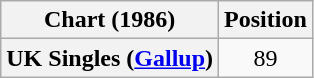<table class="wikitable plainrowheaders" style="text-align:center">
<tr>
<th scope="col">Chart (1986)</th>
<th scope="col">Position</th>
</tr>
<tr>
<th scope="row">UK Singles (<a href='#'>Gallup</a>)</th>
<td>89</td>
</tr>
</table>
